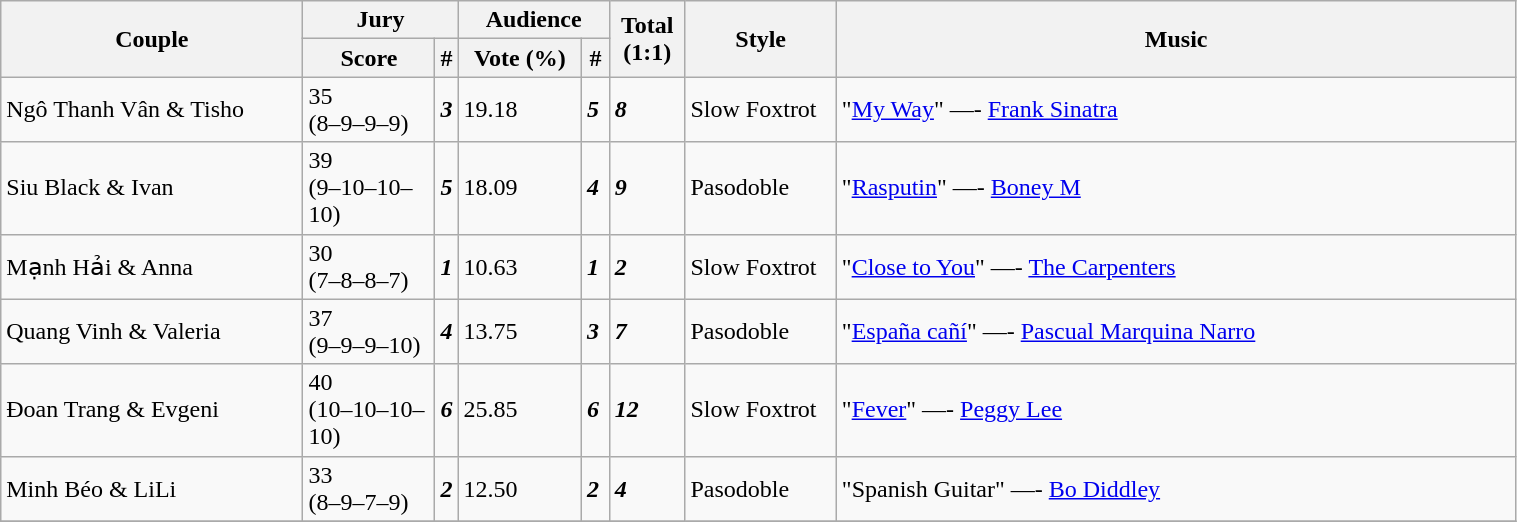<table class="wikitable" style="width:80%;">
<tr>
<th rowspan=2 style="width:20%;">Couple</th>
<th colspan=2 style="width:10%;">Jury</th>
<th colspan=2 style="width:10%;">Audience</th>
<th rowspan=2 style="width:5%;">Total<br> (1:1)</th>
<th rowspan=2 style="width:10%;">Style</th>
<th rowspan=2 style="width:45%;">Music</th>
</tr>
<tr>
<th>Score</th>
<th>#</th>
<th>Vote (%)</th>
<th>#</th>
</tr>
<tr>
<td>Ngô Thanh Vân & Tisho</td>
<td>35<br> (8–9–9–9)</td>
<td><strong><em>3</em></strong></td>
<td>19.18</td>
<td><strong><em>5</em></strong></td>
<td><strong><em>8</em></strong></td>
<td>Slow Foxtrot</td>
<td>"<a href='#'>My Way</a>" —- <a href='#'>Frank Sinatra</a></td>
</tr>
<tr>
<td>Siu Black & Ivan</td>
<td>39<br> (9–10–10–10)</td>
<td><strong><em>5</em></strong></td>
<td>18.09</td>
<td><strong><em>4</em></strong></td>
<td><strong><em>9</em></strong></td>
<td>Pasodoble</td>
<td>"<a href='#'>Rasputin</a>" —- <a href='#'>Boney M</a></td>
</tr>
<tr>
<td>Mạnh Hải & Anna</td>
<td>30<br> (7–8–8–7)</td>
<td><strong><em>1</em></strong></td>
<td>10.63</td>
<td><strong><em>1</em></strong></td>
<td><strong><em>2</em></strong></td>
<td>Slow Foxtrot</td>
<td>"<a href='#'>Close to You</a>" —- <a href='#'>The Carpenters</a></td>
</tr>
<tr>
<td>Quang Vinh & Valeria</td>
<td>37<br> (9–9–9–10)</td>
<td><strong><em>4</em></strong></td>
<td>13.75</td>
<td><strong><em>3</em></strong></td>
<td><strong><em>7</em></strong></td>
<td>Pasodoble</td>
<td>"<a href='#'>España cañí</a>" —- <a href='#'>Pascual Marquina Narro</a></td>
</tr>
<tr>
<td>Đoan Trang & Evgeni</td>
<td>40<br> (10–10–10–10)</td>
<td><strong><em>6</em></strong></td>
<td>25.85</td>
<td><strong><em>6</em></strong></td>
<td><strong><em>12</em></strong></td>
<td>Slow Foxtrot</td>
<td>"<a href='#'>Fever</a>" —- <a href='#'>Peggy Lee</a></td>
</tr>
<tr>
<td>Minh Béo & LiLi</td>
<td>33<br> (8–9–7–9)</td>
<td><strong><em>2</em></strong></td>
<td>12.50</td>
<td><strong><em>2</em></strong></td>
<td><strong><em>4</em></strong></td>
<td>Pasodoble</td>
<td>"Spanish Guitar" —- <a href='#'>Bo Diddley</a></td>
</tr>
<tr>
</tr>
</table>
